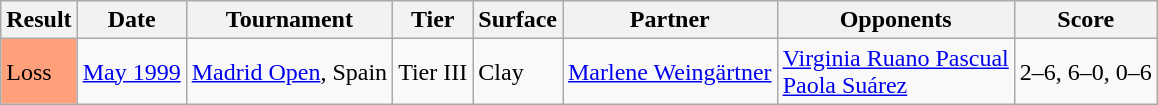<table class="sortable wikitable">
<tr>
<th>Result</th>
<th>Date</th>
<th>Tournament</th>
<th>Tier</th>
<th>Surface</th>
<th>Partner</th>
<th>Opponents</th>
<th class="unsortable">Score</th>
</tr>
<tr>
<td style="background:#FFA07A;">Loss</td>
<td><a href='#'>May 1999</a></td>
<td><a href='#'>Madrid Open</a>, Spain</td>
<td>Tier III</td>
<td>Clay</td>
<td> <a href='#'>Marlene Weingärtner</a></td>
<td> <a href='#'>Virginia Ruano Pascual</a> <br>  <a href='#'>Paola Suárez</a></td>
<td>2–6, 6–0, 0–6</td>
</tr>
</table>
